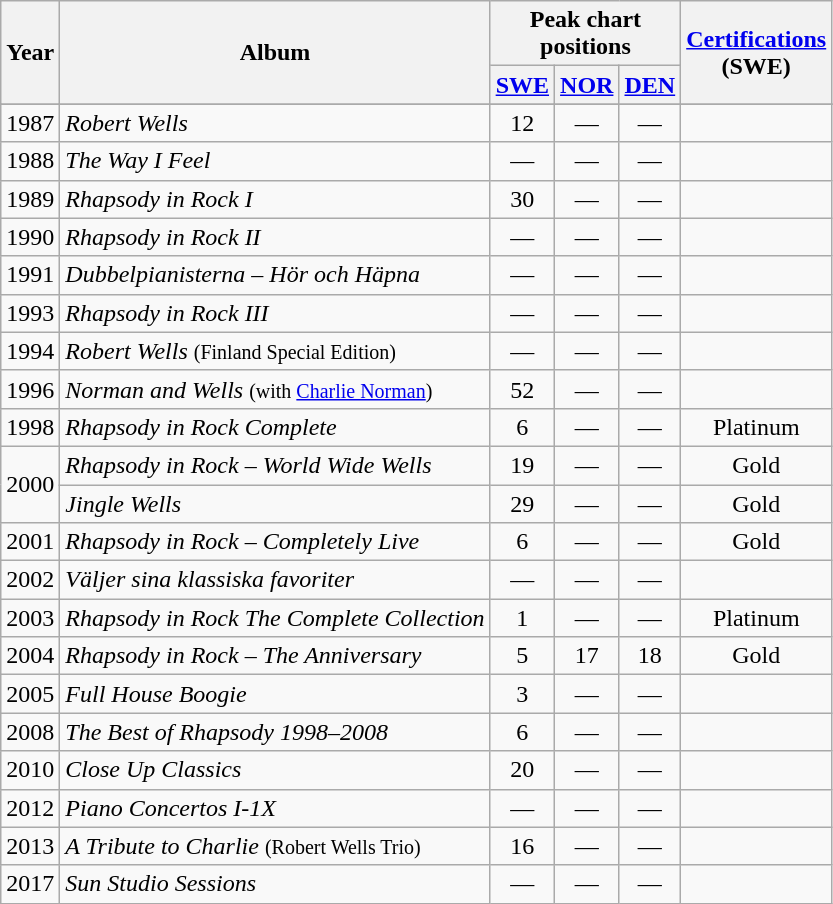<table class="wikitable">
<tr>
<th rowspan="2">Year</th>
<th rowspan="2">Album</th>
<th colspan="3">Peak chart positions</th>
<th rowspan="2"><a href='#'>Certifications</a><br>(SWE)</th>
</tr>
<tr>
<th width="15"><a href='#'>SWE</a><br></th>
<th width="15"><a href='#'>NOR</a><br></th>
<th width="15"><a href='#'>DEN</a><br></th>
</tr>
<tr>
</tr>
<tr>
<td>1987</td>
<td align="left"><em>Robert Wells</em></td>
<td align="center">12</td>
<td align="center">—</td>
<td align="center">—</td>
<td></td>
</tr>
<tr>
<td>1988</td>
<td align="left"><em>The Way I Feel</em></td>
<td align="center">—</td>
<td align="center">—</td>
<td align="center">—</td>
<td></td>
</tr>
<tr>
<td>1989</td>
<td align="left"><em>Rhapsody in Rock I</em></td>
<td align="center">30</td>
<td align="center">—</td>
<td align="center">—</td>
<td></td>
</tr>
<tr>
<td>1990</td>
<td align="left"><em>Rhapsody in Rock II</em></td>
<td align="center">—</td>
<td align="center">—</td>
<td align="center">—</td>
<td></td>
</tr>
<tr>
<td>1991</td>
<td align="left"><em>Dubbelpianisterna – Hör och Häpna</em></td>
<td align="center">—</td>
<td align="center">—</td>
<td align="center">—</td>
<td></td>
</tr>
<tr>
<td>1993</td>
<td align="left"><em>Rhapsody in Rock III</em></td>
<td align="center">—</td>
<td align="center">—</td>
<td align="center">—</td>
<td></td>
</tr>
<tr>
<td>1994</td>
<td align="left"><em>Robert Wells</em> <small>(Finland Special Edition)</small></td>
<td align="center">—</td>
<td align="center">—</td>
<td align="center">—</td>
<td></td>
</tr>
<tr>
<td>1996</td>
<td align="left"><em>Norman and Wells</em> <small>(with <a href='#'>Charlie Norman</a>)</small></td>
<td align="center">52</td>
<td align="center">—</td>
<td align="center">—</td>
<td></td>
</tr>
<tr>
<td>1998</td>
<td align="left"><em>Rhapsody in Rock Complete</em></td>
<td align="center">6</td>
<td align="center">—</td>
<td align="center">—</td>
<td align="center">Platinum</td>
</tr>
<tr>
<td rowspan="2">2000</td>
<td align="left"><em>Rhapsody in Rock – World Wide Wells</em></td>
<td align="center">19</td>
<td align="center">—</td>
<td align="center">—</td>
<td align="center">Gold</td>
</tr>
<tr>
<td align="left"><em>Jingle Wells</em></td>
<td align="center">29</td>
<td align="center">—</td>
<td align="center">—</td>
<td align="center">Gold</td>
</tr>
<tr>
<td>2001</td>
<td align="left"><em>Rhapsody in Rock – Completely Live</em></td>
<td align="center">6</td>
<td align="center">—</td>
<td align="center">—</td>
<td align="center">Gold</td>
</tr>
<tr>
<td>2002</td>
<td align="left"><em>Väljer sina klassiska favoriter</em></td>
<td align="center">—</td>
<td align="center">—</td>
<td align="center">—</td>
<td></td>
</tr>
<tr>
<td>2003</td>
<td align="left"><em>Rhapsody in Rock The Complete Collection</em></td>
<td align="center">1</td>
<td align="center">—</td>
<td align="center">—</td>
<td align="center">Platinum</td>
</tr>
<tr>
<td>2004</td>
<td align="left"><em>Rhapsody in Rock – The Anniversary</em></td>
<td align="center">5</td>
<td align="center">17</td>
<td align="center">18</td>
<td align="center">Gold</td>
</tr>
<tr>
<td>2005</td>
<td align="left"><em>Full House Boogie</em></td>
<td align="center">3</td>
<td align="center">—</td>
<td align="center">—</td>
<td></td>
</tr>
<tr>
<td>2008</td>
<td align="left"><em>The Best of Rhapsody 1998–2008</em></td>
<td align="center">6</td>
<td align="center">—</td>
<td align="center">—</td>
<td></td>
</tr>
<tr>
<td>2010</td>
<td align="left"><em>Close Up Classics</em></td>
<td align="center">20</td>
<td align="center">—</td>
<td align="center">—</td>
<td></td>
</tr>
<tr>
<td>2012</td>
<td align="left"><em>Piano Concertos I-1X</em></td>
<td align="center">—</td>
<td align="center">—</td>
<td align="center">—</td>
<td></td>
</tr>
<tr>
<td>2013</td>
<td align="left"><em>A Tribute to Charlie</em> <small>(Robert Wells Trio)</small></td>
<td align="center">16</td>
<td align="center">—</td>
<td align="center">—</td>
<td></td>
</tr>
<tr>
<td>2017</td>
<td align="left"><em>Sun Studio Sessions</em></td>
<td align="center">—</td>
<td align="center">—</td>
<td align="center">—</td>
</tr>
</table>
